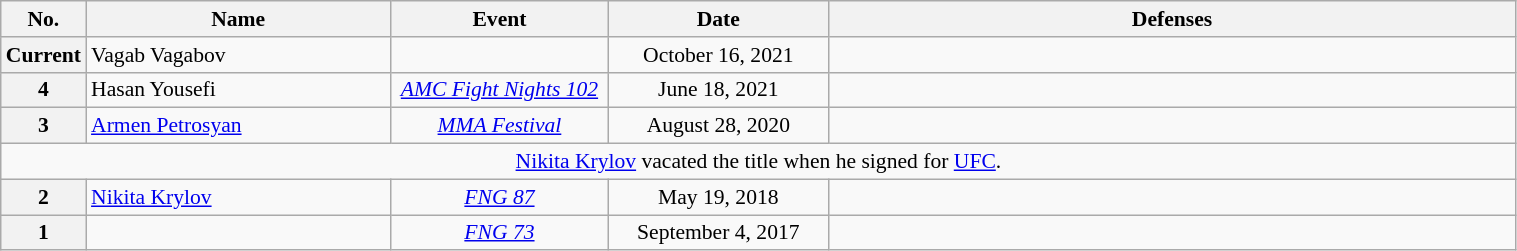<table class="wikitable" style="width:80%; font-size:90%;">
<tr>
<th style= width:1%;">No.</th>
<th style= width:21%;">Name</th>
<th style= width:15%;">Event</th>
<th style=width:15%;">Date</th>
<th style= width:48%;">Defenses</th>
</tr>
<tr>
<th>Current</th>
<td align=left> Vagab Vagabov</td>
<td align=center><em></em><br></td>
<td align=center>October 16, 2021</td>
<td align=left></td>
</tr>
<tr>
<th>4</th>
<td align=left> Hasan Yousefi</td>
<td align=center><em><a href='#'>AMC Fight Nights 102</a> </em><br></td>
<td align=center>June 18, 2021</td>
<td align=left></td>
</tr>
<tr>
<th>3</th>
<td align=left> <a href='#'>Armen Petrosyan</a> <br></td>
<td align=center><em><a href='#'>MMA Festival</a> </em><br></td>
<td align=center>August 28, 2020</td>
<td align=left></td>
</tr>
<tr>
<td style="text-align:center;" colspan="5"><a href='#'>Nikita Krylov</a> vacated the title when he signed for <a href='#'>UFC</a>.</td>
</tr>
<tr>
<th>2</th>
<td align=left> <a href='#'>Nikita Krylov</a></td>
<td align=center><em> <a href='#'>FNG 87</a> </em><br></td>
<td align=center>May 19, 2018</td>
<td align=left></td>
</tr>
<tr>
<th>1</th>
<td align=left><br></td>
<td align=center><em> <a href='#'>FNG 73</a> </em><br></td>
<td align=center>September 4, 2017</td>
<td align=left></td>
</tr>
</table>
